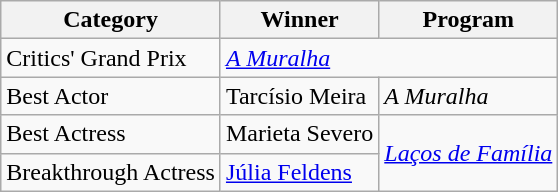<table class="wikitable">
<tr>
<th>Category</th>
<th>Winner</th>
<th>Program</th>
</tr>
<tr>
<td>Critics' Grand Prix</td>
<td colspan="2"><em><a href='#'>A Muralha</a></em></td>
</tr>
<tr>
<td>Best Actor</td>
<td>Tarcísio Meira</td>
<td><em>A Muralha</em></td>
</tr>
<tr>
<td>Best Actress</td>
<td>Marieta Severo</td>
<td rowspan="2"><em><a href='#'>Laços de Família</a></em></td>
</tr>
<tr>
<td>Breakthrough Actress</td>
<td><a href='#'>Júlia Feldens</a></td>
</tr>
</table>
